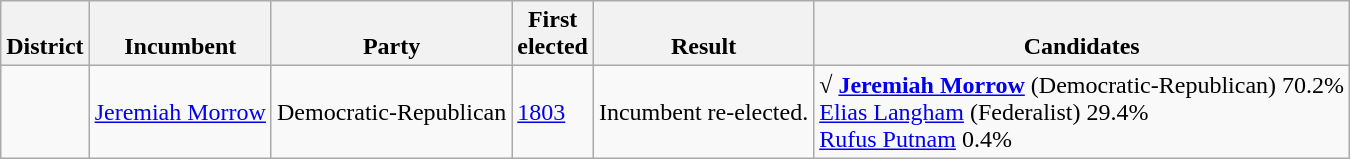<table class=wikitable>
<tr valign=bottom>
<th>District</th>
<th>Incumbent</th>
<th>Party</th>
<th>First<br>elected</th>
<th>Result</th>
<th>Candidates</th>
</tr>
<tr>
<td></td>
<td><a href='#'>Jeremiah Morrow</a></td>
<td>Democratic-Republican</td>
<td><a href='#'>1803</a></td>
<td>Incumbent re-elected.</td>
<td nowrap><strong>√ <a href='#'>Jeremiah Morrow</a></strong> (Democratic-Republican) 70.2%<br><a href='#'>Elias Langham</a> (Federalist) 29.4%<br><a href='#'>Rufus Putnam</a> 0.4%</td>
</tr>
</table>
